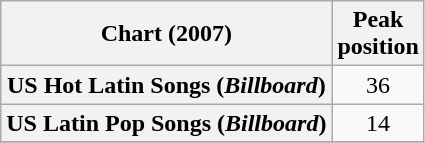<table class="wikitable sortable plainrowheaders">
<tr>
<th style="text-align:center;">Chart (2007)</th>
<th style="text-align:center;">Peak<br>position</th>
</tr>
<tr>
<th scope="row">US Hot Latin Songs (<em>Billboard</em>)</th>
<td align="center">36</td>
</tr>
<tr>
<th scope="row">US Latin Pop Songs (<em>Billboard</em>)</th>
<td align="center">14</td>
</tr>
<tr>
</tr>
</table>
